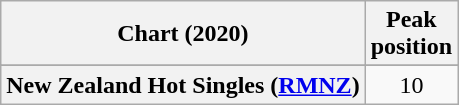<table class="wikitable plainrowheaders sortable" style="text-align:center">
<tr>
<th scope="col">Chart (2020)</th>
<th scope="col">Peak<br>position</th>
</tr>
<tr>
</tr>
<tr>
<th scope="row">New Zealand Hot Singles (<a href='#'>RMNZ</a>)</th>
<td>10</td>
</tr>
</table>
